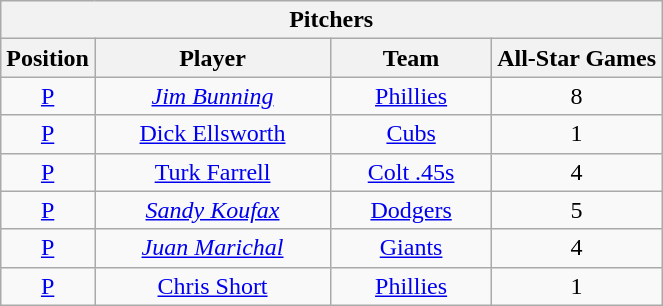<table class="wikitable" style="font-size: 100%; text-align:right;">
<tr>
<th colspan="4">Pitchers</th>
</tr>
<tr>
<th>Position</th>
<th width="150">Player</th>
<th width="100">Team</th>
<th>All-Star Games</th>
</tr>
<tr>
<td align="center"><a href='#'>P</a></td>
<td align="center"><em><a href='#'>Jim Bunning</a></em></td>
<td align="center"><a href='#'>Phillies</a></td>
<td align="center">8</td>
</tr>
<tr>
<td align="center"><a href='#'>P</a></td>
<td align="center"><a href='#'>Dick Ellsworth</a></td>
<td align="center"><a href='#'>Cubs</a></td>
<td align="center">1</td>
</tr>
<tr>
<td align="center"><a href='#'>P</a></td>
<td align="center"><a href='#'>Turk Farrell</a></td>
<td align="center"><a href='#'>Colt .45s</a></td>
<td align="center">4</td>
</tr>
<tr>
<td align="center"><a href='#'>P</a></td>
<td align="center"><em><a href='#'>Sandy Koufax</a></em></td>
<td align="center"><a href='#'>Dodgers</a></td>
<td align="center">5</td>
</tr>
<tr>
<td align="center"><a href='#'>P</a></td>
<td align="center"><em><a href='#'>Juan Marichal</a></em></td>
<td align="center"><a href='#'>Giants</a></td>
<td align="center">4</td>
</tr>
<tr>
<td align="center"><a href='#'>P</a></td>
<td align="center"><a href='#'>Chris Short</a></td>
<td align="center"><a href='#'>Phillies</a></td>
<td align="center">1</td>
</tr>
</table>
